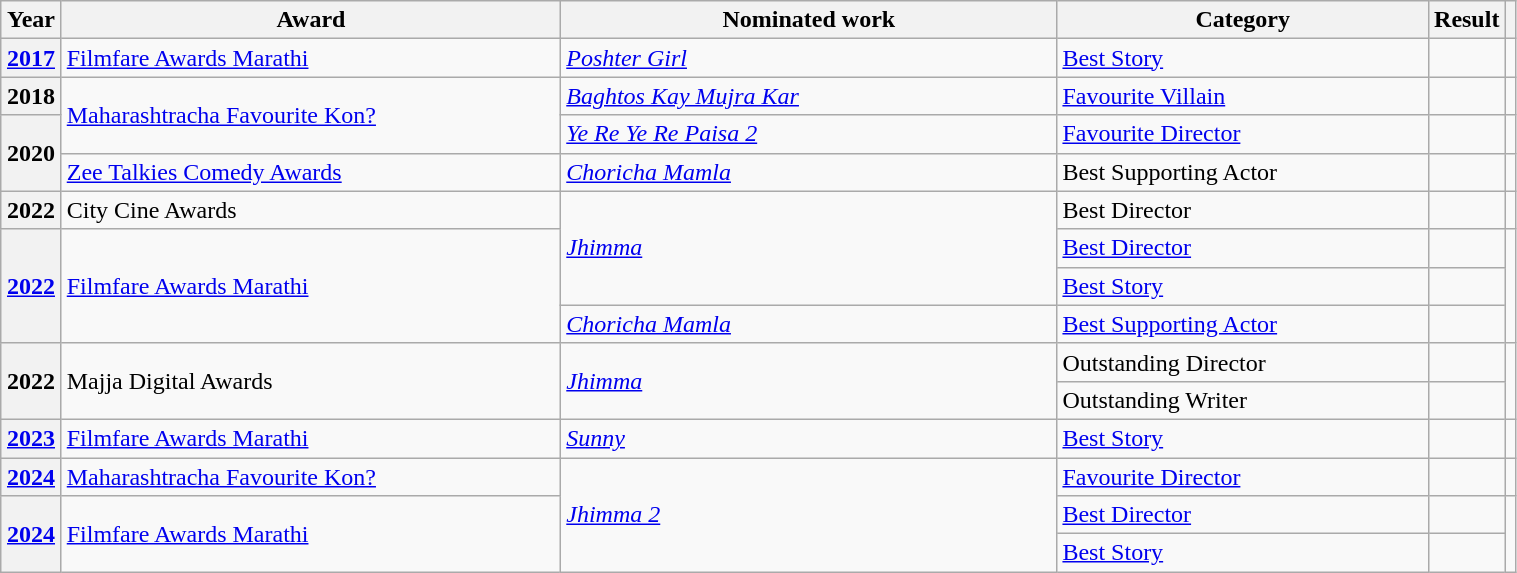<table class="wikitable plainrowheaders" style="width:80%;">
<tr>
<th scope="col" style="width:4%;">Year</th>
<th scope="col" style="width:35%;">Award</th>
<th scope="col" style="width:35%;">Nominated work</th>
<th scope="col" style="width:50%;">Category</th>
<th scope="col" style="width:6%;">Result</th>
<th scope="col" style="width:6%;"></th>
</tr>
<tr>
<th scope="row"><a href='#'>2017</a></th>
<td><a href='#'>Filmfare Awards Marathi</a></td>
<td><em><a href='#'>Poshter Girl</a></em></td>
<td><a href='#'>Best Story</a></td>
<td></td>
<td></td>
</tr>
<tr>
<th scope="row">2018</th>
<td rowspan="2"><a href='#'>Maharashtracha Favourite Kon?</a></td>
<td><em><a href='#'>Baghtos Kay Mujra Kar</a></em></td>
<td><a href='#'>Favourite Villain</a></td>
<td></td>
<td></td>
</tr>
<tr>
<th rowspan="2" scope="row">2020</th>
<td><em><a href='#'>Ye Re Ye Re Paisa 2</a></em></td>
<td><a href='#'>Favourite Director</a></td>
<td></td>
<td></td>
</tr>
<tr>
<td><a href='#'>Zee Talkies Comedy Awards</a></td>
<td><em><a href='#'>Choricha Mamla</a></em></td>
<td>Best Supporting Actor</td>
<td></td>
<td></td>
</tr>
<tr>
<th scope="row">2022</th>
<td>City Cine Awards</td>
<td rowspan="3"><em><a href='#'>Jhimma</a></em></td>
<td>Best Director</td>
<td></td>
<td></td>
</tr>
<tr>
<th rowspan="3" scope="row"><a href='#'>2022</a></th>
<td rowspan="3"><a href='#'>Filmfare Awards Marathi</a></td>
<td><a href='#'>Best Director</a></td>
<td></td>
<td rowspan="3"></td>
</tr>
<tr>
<td><a href='#'>Best Story</a></td>
<td></td>
</tr>
<tr>
<td><em><a href='#'>Choricha Mamla</a></em></td>
<td><a href='#'>Best Supporting Actor</a></td>
<td></td>
</tr>
<tr>
<th rowspan="2" scope="row">2022</th>
<td rowspan="2">Majja Digital Awards</td>
<td rowspan="2"><em><a href='#'>Jhimma</a></em></td>
<td>Outstanding Director</td>
<td></td>
<td rowspan="2"></td>
</tr>
<tr>
<td>Outstanding Writer</td>
<td></td>
</tr>
<tr>
<th scope="row"><a href='#'>2023</a></th>
<td><a href='#'>Filmfare Awards Marathi</a></td>
<td><em><a href='#'>Sunny</a></em></td>
<td><a href='#'>Best Story</a></td>
<td></td>
<td></td>
</tr>
<tr>
<th scope="row"><a href='#'>2024</a></th>
<td><a href='#'>Maharashtracha Favourite Kon?</a></td>
<td rowspan="3"><em><a href='#'>Jhimma 2</a></em></td>
<td><a href='#'>Favourite Director</a></td>
<td></td>
<td></td>
</tr>
<tr>
<th rowspan="2" scope="row"><a href='#'>2024</a></th>
<td rowspan="2"><a href='#'>Filmfare Awards Marathi</a></td>
<td><a href='#'>Best Director</a></td>
<td></td>
<td rowspan="2"></td>
</tr>
<tr>
<td><a href='#'>Best Story</a></td>
<td></td>
</tr>
</table>
